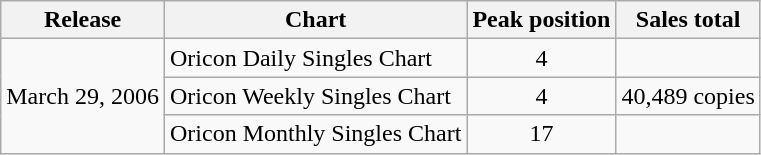<table class="wikitable">
<tr>
<th>Release</th>
<th>Chart</th>
<th>Peak position</th>
<th>Sales total</th>
</tr>
<tr>
<td rowspan="4">March 29, 2006</td>
<td>Oricon Daily Singles Chart</td>
<td align="center">4</td>
<td></td>
</tr>
<tr>
<td>Oricon Weekly Singles Chart</td>
<td align="center">4</td>
<td>40,489 copies</td>
</tr>
<tr>
<td>Oricon Monthly Singles Chart</td>
<td align="center">17</td>
<td></td>
</tr>
</table>
